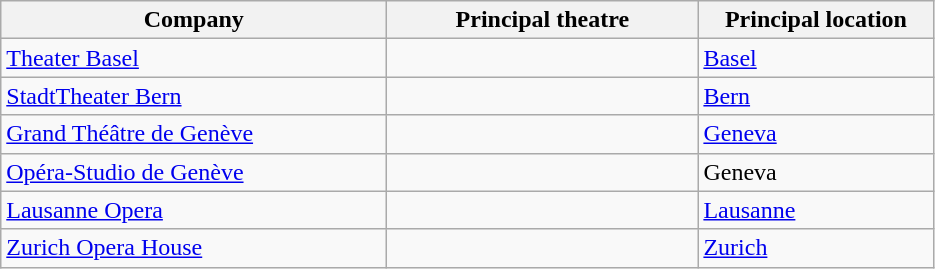<table class="wikitable">
<tr>
<th width=250>Company</th>
<th width=200>Principal theatre</th>
<th width=150>Principal location</th>
</tr>
<tr>
<td><a href='#'>Theater Basel</a></td>
<td></td>
<td><a href='#'>Basel</a></td>
</tr>
<tr>
<td><a href='#'>StadtTheater Bern</a></td>
<td></td>
<td><a href='#'>Bern</a></td>
</tr>
<tr>
<td><a href='#'>Grand Théâtre de Genève</a></td>
<td></td>
<td><a href='#'>Geneva</a></td>
</tr>
<tr>
<td><a href='#'>Opéra-Studio de Genève</a></td>
<td></td>
<td>Geneva</td>
</tr>
<tr>
<td><a href='#'>Lausanne Opera</a></td>
<td></td>
<td><a href='#'>Lausanne</a></td>
</tr>
<tr>
<td><a href='#'>Zurich Opera House</a></td>
<td></td>
<td><a href='#'>Zurich</a></td>
</tr>
</table>
